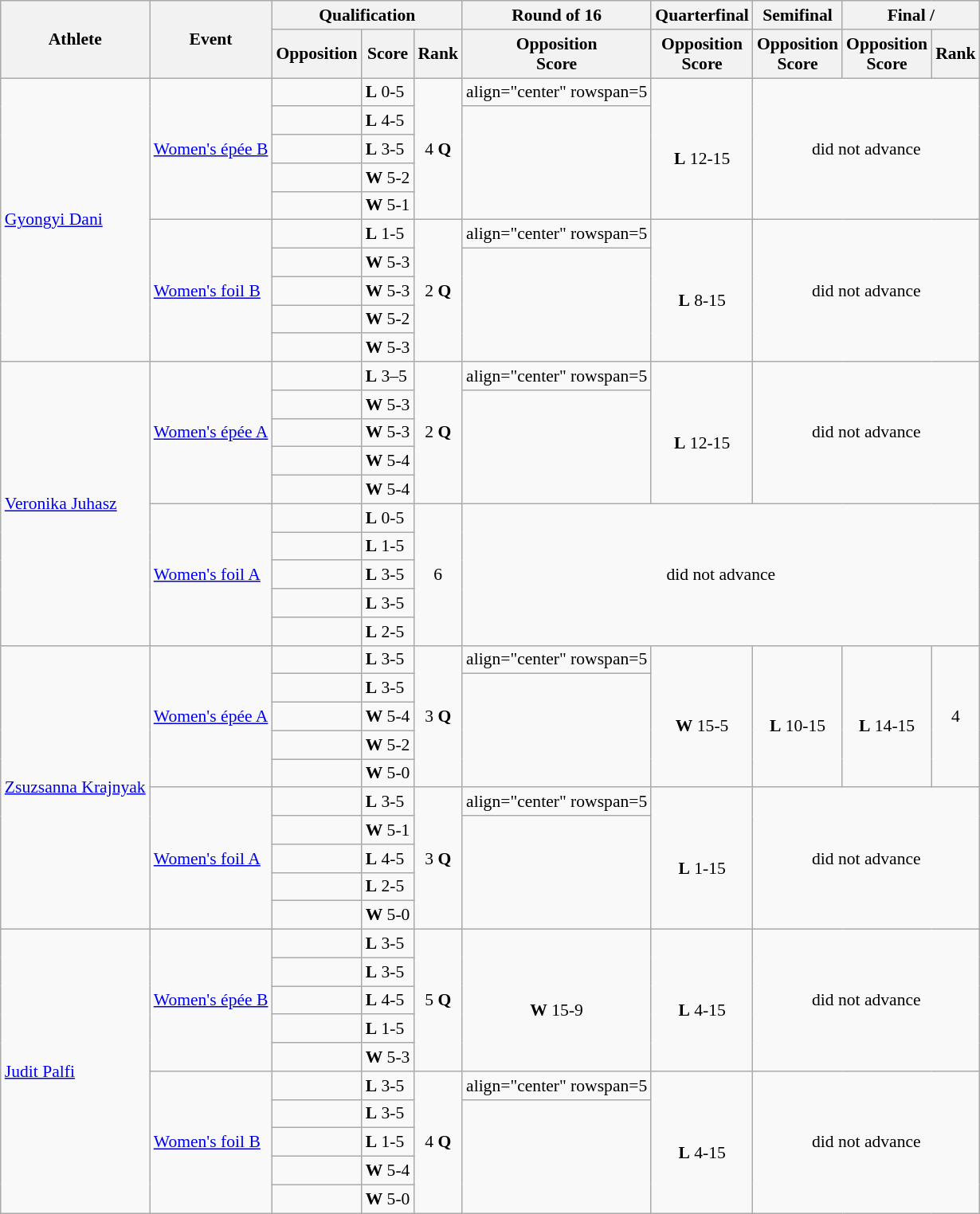<table class=wikitable style="font-size:90%">
<tr>
<th rowspan="2">Athlete</th>
<th rowspan="2">Event</th>
<th colspan="3">Qualification</th>
<th>Round of 16</th>
<th>Quarterfinal</th>
<th>Semifinal</th>
<th colspan="2">Final / </th>
</tr>
<tr>
<th>Opposition</th>
<th>Score</th>
<th>Rank</th>
<th>Opposition<br>Score</th>
<th>Opposition<br>Score</th>
<th>Opposition<br>Score</th>
<th>Opposition<br>Score</th>
<th>Rank</th>
</tr>
<tr>
<td rowspan=10><a href='#'>Gyongyi Dani</a></td>
<td rowspan=5><a href='#'>Women's épée B</a></td>
<td></td>
<td><strong>L</strong> 0-5</td>
<td align="center" rowspan=5>4 <strong>Q</strong></td>
<td>align="center" rowspan=5 </td>
<td align="center" rowspan=5><br><strong>L</strong> 12-15</td>
<td align="center" rowspan=5 colspan=3>did not advance</td>
</tr>
<tr>
<td></td>
<td><strong>L</strong> 4-5</td>
</tr>
<tr>
<td></td>
<td><strong>L</strong> 3-5</td>
</tr>
<tr>
<td></td>
<td><strong>W</strong> 5-2</td>
</tr>
<tr>
<td></td>
<td><strong>W</strong> 5-1</td>
</tr>
<tr>
<td rowspan=5><a href='#'>Women's foil B</a></td>
<td></td>
<td><strong>L</strong> 1-5</td>
<td align="center" rowspan=5>2 <strong>Q</strong></td>
<td>align="center" rowspan=5 </td>
<td align="center" rowspan=5><br><strong>L</strong> 8-15</td>
<td align="center" rowspan=5 colspan=3>did not advance</td>
</tr>
<tr>
<td></td>
<td><strong>W</strong> 5-3</td>
</tr>
<tr>
<td></td>
<td><strong>W</strong> 5-3</td>
</tr>
<tr>
<td></td>
<td><strong>W</strong> 5-2</td>
</tr>
<tr>
<td></td>
<td><strong>W</strong> 5-3</td>
</tr>
<tr>
<td rowspan=10><a href='#'>Veronika Juhasz</a></td>
<td rowspan=5><a href='#'>Women's épée A</a></td>
<td></td>
<td><strong>L</strong> 3–5</td>
<td align="center" rowspan=5>2 <strong>Q</strong></td>
<td>align="center" rowspan=5 </td>
<td align="center" rowspan=5><br><strong>L</strong> 12-15</td>
<td align="center" rowspan=5 colspan=3>did not advance</td>
</tr>
<tr>
<td></td>
<td><strong>W</strong> 5-3</td>
</tr>
<tr>
<td></td>
<td><strong>W</strong> 5-3</td>
</tr>
<tr>
<td></td>
<td><strong>W</strong> 5-4</td>
</tr>
<tr>
<td></td>
<td><strong>W</strong> 5-4</td>
</tr>
<tr>
<td rowspan=5><a href='#'>Women's foil A</a></td>
<td></td>
<td><strong>L</strong> 0-5</td>
<td align="center" rowspan=5>6</td>
<td align="center" rowspan=5 colspan=5>did not advance</td>
</tr>
<tr>
<td></td>
<td><strong>L</strong> 1-5</td>
</tr>
<tr>
<td></td>
<td><strong>L</strong> 3-5</td>
</tr>
<tr>
<td></td>
<td><strong>L</strong> 3-5</td>
</tr>
<tr>
<td></td>
<td><strong>L</strong> 2-5</td>
</tr>
<tr>
<td rowspan=10><a href='#'>Zsuzsanna Krajnyak</a></td>
<td rowspan=5><a href='#'>Women's épée A</a></td>
<td></td>
<td><strong>L</strong> 3-5</td>
<td align="center" rowspan=5>3 <strong>Q</strong></td>
<td>align="center" rowspan=5 </td>
<td align="center" rowspan=5><br><strong>W</strong> 15-5</td>
<td align="center" rowspan=5><br><strong>L</strong> 10-15</td>
<td align="center" rowspan=5><br><strong>L</strong> 14-15</td>
<td align="center" rowspan=5>4</td>
</tr>
<tr>
<td></td>
<td><strong>L</strong> 3-5</td>
</tr>
<tr>
<td></td>
<td><strong>W</strong> 5-4</td>
</tr>
<tr>
<td></td>
<td><strong>W</strong> 5-2</td>
</tr>
<tr>
<td></td>
<td><strong>W</strong> 5-0</td>
</tr>
<tr>
<td rowspan=5><a href='#'>Women's foil A</a></td>
<td></td>
<td><strong>L</strong> 3-5</td>
<td align="center" rowspan=5>3 <strong>Q</strong></td>
<td>align="center" rowspan=5 </td>
<td align="center" rowspan=5><br><strong>L</strong> 1-15</td>
<td align="center" rowspan=5 colspan=3>did not advance</td>
</tr>
<tr>
<td></td>
<td><strong>W</strong> 5-1</td>
</tr>
<tr>
<td></td>
<td><strong>L</strong> 4-5</td>
</tr>
<tr>
<td></td>
<td><strong>L</strong> 2-5</td>
</tr>
<tr>
<td></td>
<td><strong>W</strong> 5-0</td>
</tr>
<tr>
<td rowspan=10><a href='#'>Judit Palfi</a></td>
<td rowspan=5><a href='#'>Women's épée B</a></td>
<td></td>
<td><strong>L</strong> 3-5</td>
<td align="center" rowspan=5>5 <strong>Q</strong></td>
<td align="center" rowspan=5><br><strong>W</strong> 15-9</td>
<td align="center" rowspan=5><br><strong>L</strong> 4-15</td>
<td align="center" rowspan=5 colspan=3>did not advance</td>
</tr>
<tr>
<td></td>
<td><strong>L</strong> 3-5</td>
</tr>
<tr>
<td></td>
<td><strong>L</strong> 4-5</td>
</tr>
<tr>
<td></td>
<td><strong>L</strong> 1-5</td>
</tr>
<tr>
<td></td>
<td><strong>W</strong> 5-3</td>
</tr>
<tr>
<td rowspan=5><a href='#'>Women's foil B</a></td>
<td></td>
<td><strong>L</strong> 3-5</td>
<td align="center" rowspan=5>4 <strong>Q</strong></td>
<td>align="center" rowspan=5 </td>
<td align="center" rowspan=5><br><strong>L</strong> 4-15</td>
<td align="center" rowspan=5 colspan=3>did not advance</td>
</tr>
<tr>
<td></td>
<td><strong>L</strong> 3-5</td>
</tr>
<tr>
<td></td>
<td><strong>L</strong> 1-5</td>
</tr>
<tr>
<td></td>
<td><strong>W</strong> 5-4</td>
</tr>
<tr>
<td></td>
<td><strong>W</strong> 5-0</td>
</tr>
</table>
